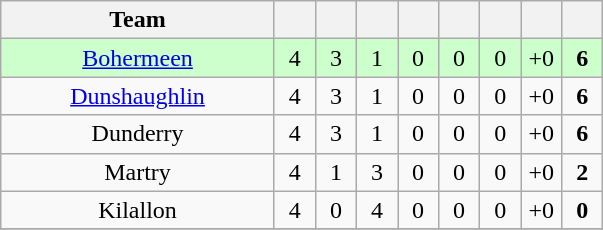<table class="wikitable" style="text-align:center">
<tr>
<th width="175">Team</th>
<th width="20"></th>
<th width="20"></th>
<th width="20"></th>
<th width="20"></th>
<th width="20"></th>
<th width="20"></th>
<th width="20"></th>
<th width="20"></th>
</tr>
<tr style="background:#cfc;">
<td><a href='#'>Bohermeen</a></td>
<td>4</td>
<td>3</td>
<td>1</td>
<td>0</td>
<td>0</td>
<td>0</td>
<td>+0</td>
<td><strong>6</strong></td>
</tr>
<tr>
<td><a href='#'>Dunshaughlin</a></td>
<td>4</td>
<td>3</td>
<td>1</td>
<td>0</td>
<td>0</td>
<td>0</td>
<td>+0</td>
<td><strong>6</strong></td>
</tr>
<tr>
<td>Dunderry</td>
<td>4</td>
<td>3</td>
<td>1</td>
<td>0</td>
<td>0</td>
<td>0</td>
<td>+0</td>
<td><strong>6</strong></td>
</tr>
<tr>
<td>Martry</td>
<td>4</td>
<td>1</td>
<td>3</td>
<td>0</td>
<td>0</td>
<td>0</td>
<td>+0</td>
<td><strong>2</strong></td>
</tr>
<tr>
<td>Kilallon</td>
<td>4</td>
<td>0</td>
<td>4</td>
<td>0</td>
<td>0</td>
<td>0</td>
<td>+0</td>
<td><strong>0</strong></td>
</tr>
<tr>
</tr>
</table>
